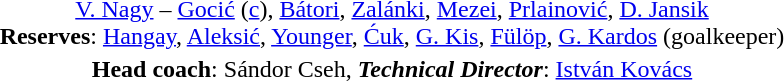<table style="text-align: center; margin-top: 1em; margin-left: auto; margin-right: auto">
<tr>
<td><a href='#'>V. Nagy</a> – <a href='#'>Gocić</a> (<a href='#'>c</a>), <a href='#'>Bátori</a>, <a href='#'>Zalánki</a>, <a href='#'>Mezei</a>, <a href='#'>Prlainović</a>, <a href='#'>D. Jansik</a><br><strong>Reserves</strong>: <a href='#'>Hangay</a>, <a href='#'>Aleksić</a>, <a href='#'>Younger</a>, <a href='#'>Ćuk</a>, <a href='#'>G. Kis</a>, <a href='#'>Fülöp</a>, <a href='#'>G. Kardos</a> (goalkeeper)</td>
</tr>
<tr>
<td><strong>Head coach</strong>: Sándor Cseh, <strong><em>Technical Director</em></strong>: <a href='#'>István Kovács</a></td>
</tr>
</table>
